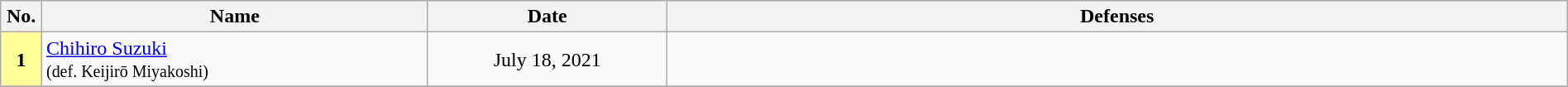<table class="wikitable" style="width:100%; font-size:100%;">
<tr>
<th style= width:1%;">No.</th>
<th style= width:21%;">Name</th>
<th style=width:13%;">Date</th>
<th style= width:49%;">Defenses</th>
</tr>
<tr>
<td align=center bgcolor="#FFFF99"><strong>1</strong></td>
<td align=left> <a href='#'>Chihiro Suzuki</a> <br><small>(def. Keijirō Miyakoshi)</small></td>
<td align=center>July 18, 2021</td>
<td></td>
</tr>
<tr>
</tr>
</table>
